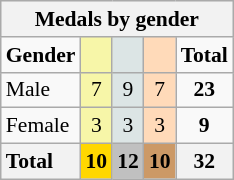<table class="wikitable" style="text-align:center;font-size:90%">
<tr style="background:#efefef;">
<th colspan=7><strong>Medals by gender</strong></th>
</tr>
<tr>
<td><strong>Gender</strong></td>
<td bgcolor=#f7f6a8></td>
<td bgcolor=#dce5e5></td>
<td bgcolor=#ffdab9></td>
<td><strong>Total</strong></td>
</tr>
<tr>
<td style="text-align:left;">Male</td>
<td style="background:#F7F6A8;">7</td>
<td style="background:#DCE5E5;">9</td>
<td style="background:#FFDAB9;">7</td>
<td><strong>23</strong></td>
</tr>
<tr>
<td style="text-align:left;">Female</td>
<td style="background:#F7F6A8;">3</td>
<td style="background:#DCE5E5;">3</td>
<td style="background:#FFDAB9;">3</td>
<td><strong>9</strong></td>
</tr>
<tr>
<th style="text-align:left;"><strong>Total</strong></th>
<th style="background:gold;"><strong>10</strong></th>
<th style="background:silver;"><strong>12</strong></th>
<th style="background:#c96;"><strong>10</strong></th>
<th><strong>32</strong></th>
</tr>
</table>
